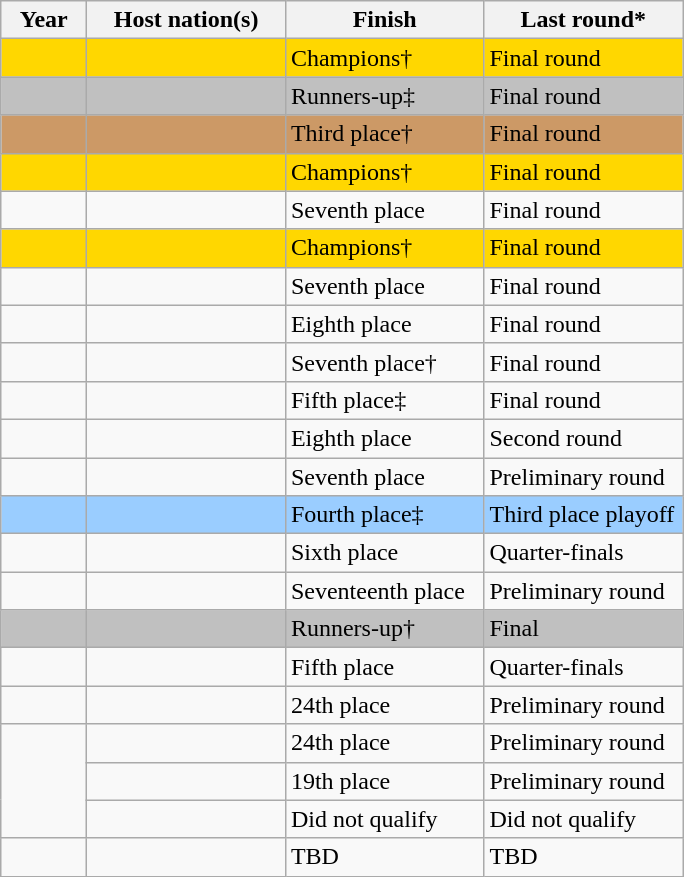<table class="wikitable">
<tr>
<th width="50">Year</th>
<th width="125">Host nation(s)</th>
<th width="125">Finish</th>
<th width="125">Last round*</th>
</tr>
<tr bgcolor="gold">
<td></td>
<td></td>
<td>Champions†</td>
<td>Final round</td>
</tr>
<tr bgcolor="silver">
<td></td>
<td></td>
<td>Runners-up‡</td>
<td>Final round</td>
</tr>
<tr bgcolor="#cc9966">
<td></td>
<td></td>
<td>Third place†</td>
<td>Final round</td>
</tr>
<tr bgcolor="gold">
<td></td>
<td></td>
<td>Champions†</td>
<td>Final round</td>
</tr>
<tr>
<td></td>
<td></td>
<td>Seventh place</td>
<td>Final round</td>
</tr>
<tr bgcolor="gold">
<td></td>
<td></td>
<td>Champions†</td>
<td>Final round</td>
</tr>
<tr>
<td></td>
<td></td>
<td>Seventh place</td>
<td>Final round</td>
</tr>
<tr>
<td></td>
<td></td>
<td>Eighth place</td>
<td>Final round</td>
</tr>
<tr>
<td></td>
<td></td>
<td>Seventh place†</td>
<td>Final round</td>
</tr>
<tr>
<td></td>
<td></td>
<td>Fifth place‡</td>
<td>Final round</td>
</tr>
<tr>
<td></td>
<td></td>
<td>Eighth place</td>
<td>Second round</td>
</tr>
<tr>
<td></td>
<td></td>
<td>Seventh place</td>
<td>Preliminary round</td>
</tr>
<tr bgcolor="#9acdff">
<td></td>
<td></td>
<td>Fourth place‡</td>
<td>Third place playoff</td>
</tr>
<tr>
<td></td>
<td></td>
<td>Sixth place</td>
<td>Quarter-finals</td>
</tr>
<tr>
<td></td>
<td></td>
<td>Seventeenth place</td>
<td>Preliminary round</td>
</tr>
<tr bgcolor="silver">
<td></td>
<td></td>
<td>Runners-up†</td>
<td>Final</td>
</tr>
<tr>
<td></td>
<td></td>
<td>Fifth place</td>
<td>Quarter-finals</td>
</tr>
<tr>
<td></td>
<td></td>
<td>24th place</td>
<td>Preliminary round</td>
</tr>
<tr>
<td rowspan=3></td>
<td></td>
<td>24th place</td>
<td>Preliminary round</td>
</tr>
<tr>
<td></td>
<td>19th place</td>
<td>Preliminary round</td>
</tr>
<tr>
<td></td>
<td>Did not qualify</td>
<td>Did not qualify</td>
</tr>
<tr>
<td></td>
<td></td>
<td>TBD</td>
<td>TBD</td>
</tr>
</table>
